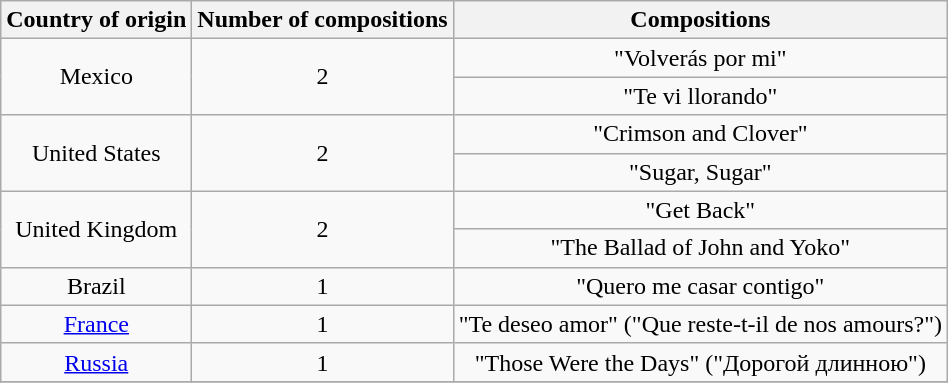<table class="wikitable">
<tr>
<th>Country of origin</th>
<th>Number of compositions</th>
<th>Compositions</th>
</tr>
<tr>
<td align="center" rowspan="2">Mexico</td>
<td align="center" rowspan="2">2</td>
<td align="center">"Volverás por mi"</td>
</tr>
<tr>
<td align="center">"Te vi llorando"</td>
</tr>
<tr>
<td align="center" rowspan="2">United States</td>
<td align="center" rowspan="2">2</td>
<td align="center">"Crimson and Clover"</td>
</tr>
<tr>
<td align="center">"Sugar, Sugar"</td>
</tr>
<tr>
<td align="center" rowspan="2">United Kingdom</td>
<td align="center" rowspan="2">2</td>
<td align="center">"Get Back"</td>
</tr>
<tr>
<td align="center">"The Ballad of John and Yoko"</td>
</tr>
<tr>
<td align="center">Brazil</td>
<td align="center">1</td>
<td align="center">"Quero me casar contigo"</td>
</tr>
<tr>
<td align="center"><a href='#'>France</a></td>
<td align="center">1</td>
<td align="center">"Te deseo amor" ("Que reste-t-il de nos amours?")</td>
</tr>
<tr>
<td align="center"><a href='#'>Russia</a></td>
<td align="center">1</td>
<td align="center">"Those Were the Days" ("Дорогой длинною")</td>
</tr>
<tr>
</tr>
</table>
